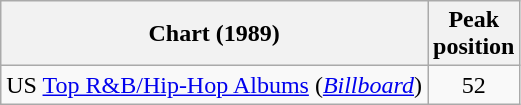<table class="wikitable plainrowheaders sortable">
<tr>
<th scope="col">Chart (1989)</th>
<th scope="col">Peak<br>position</th>
</tr>
<tr>
<td>US <a href='#'>Top R&B/Hip-Hop Albums</a> (<a href='#'><em>Billboard</em></a>)</td>
<td style="text-align:center;">52</td>
</tr>
</table>
